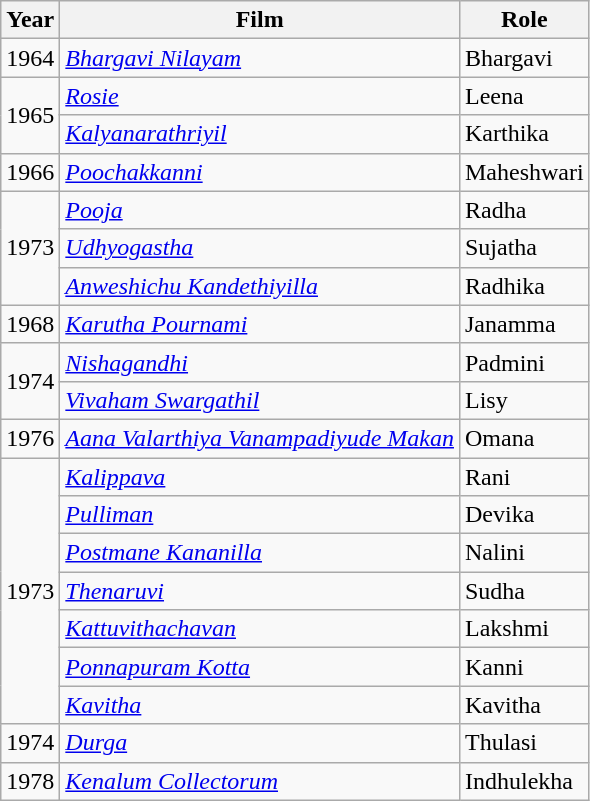<table class="wikitable">
<tr>
<th>Year</th>
<th>Film</th>
<th>Role</th>
</tr>
<tr>
<td>1964</td>
<td><em><a href='#'>Bhargavi Nilayam</a></em></td>
<td>Bhargavi</td>
</tr>
<tr>
<td rowspan="2">1965</td>
<td><em><a href='#'>Rosie</a></em></td>
<td>Leena</td>
</tr>
<tr>
<td><em><a href='#'>Kalyanarathriyil</a></em></td>
<td>Karthika</td>
</tr>
<tr>
<td>1966</td>
<td><em><a href='#'>Poochakkanni</a></em></td>
<td>Maheshwari</td>
</tr>
<tr>
<td rowspan="3">1973</td>
<td><em><a href='#'>Pooja</a></em></td>
<td>Radha</td>
</tr>
<tr>
<td><em><a href='#'>Udhyogastha</a></em></td>
<td>Sujatha</td>
</tr>
<tr>
<td><em><a href='#'>Anweshichu Kandethiyilla</a></em></td>
<td>Radhika</td>
</tr>
<tr>
<td>1968</td>
<td><em><a href='#'>Karutha Pournami</a></em></td>
<td>Janamma</td>
</tr>
<tr>
<td rowspan="2">1974</td>
<td><em><a href='#'>Nishagandhi</a></em></td>
<td>Padmini</td>
</tr>
<tr>
<td><em><a href='#'>Vivaham Swargathil</a></em></td>
<td>Lisy</td>
</tr>
<tr>
<td>1976</td>
<td><em><a href='#'>Aana Valarthiya Vanampadiyude Makan</a></em></td>
<td>Omana</td>
</tr>
<tr>
<td rowspan="7">1973</td>
<td><em><a href='#'>Kalippava</a></em></td>
<td>Rani</td>
</tr>
<tr>
<td><em><a href='#'>Pulliman</a></em></td>
<td>Devika</td>
</tr>
<tr>
<td><em><a href='#'>Postmane Kananilla</a></em></td>
<td>Nalini</td>
</tr>
<tr>
<td><em><a href='#'>Thenaruvi</a></em></td>
<td>Sudha</td>
</tr>
<tr>
<td><em><a href='#'>Kattuvithachavan</a></em></td>
<td>Lakshmi</td>
</tr>
<tr>
<td><em><a href='#'>Ponnapuram Kotta</a></em></td>
<td>Kanni</td>
</tr>
<tr>
<td><em><a href='#'>Kavitha</a></em></td>
<td>Kavitha</td>
</tr>
<tr>
<td>1974</td>
<td><em><a href='#'>Durga</a></em></td>
<td>Thulasi</td>
</tr>
<tr>
<td>1978</td>
<td><em><a href='#'>Kenalum Collectorum</a></em></td>
<td>Indhulekha</td>
</tr>
</table>
